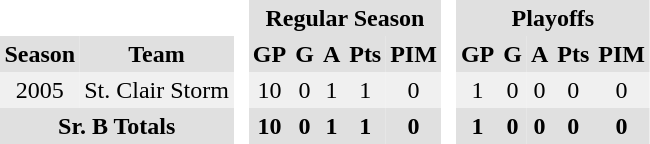<table BORDER="0" CELLPADDING="3" CELLSPACING="0">
<tr ALIGN="center" bgcolor="#e0e0e0">
<th ALIGN="center" colspan="2" bgcolor="#ffffff"> </th>
<th ALIGN="center" rowspan="99" bgcolor="#ffffff"> </th>
<th ALIGN="center" colspan="5">Regular Season</th>
<th ALIGN="center" rowspan="99" bgcolor="#ffffff"> </th>
<th ALIGN="center" colspan="5">Playoffs</th>
</tr>
<tr ALIGN="center" bgcolor="#e0e0e0">
<th ALIGN="center">Season</th>
<th ALIGN="center">Team</th>
<th ALIGN="center">GP</th>
<th ALIGN="center">G</th>
<th ALIGN="center">A</th>
<th ALIGN="center">Pts</th>
<th ALIGN="center">PIM</th>
<th ALIGN="center">GP</th>
<th ALIGN="center">G</th>
<th ALIGN="center">A</th>
<th ALIGN="center">Pts</th>
<th ALIGN="center">PIM</th>
</tr>
<tr ALIGN="center" bgcolor="#f0f0f0">
<td ALIGN="center">2005</td>
<td ALIGN="center">St. Clair Storm</td>
<td ALIGN="center">10</td>
<td ALIGN="center">0</td>
<td ALIGN="center">1</td>
<td ALIGN="center">1</td>
<td ALIGN="center">0</td>
<td ALIGN="center">1</td>
<td ALIGN="center">0</td>
<td ALIGN="center">0</td>
<td ALIGN="center">0</td>
<td ALIGN="center">0</td>
</tr>
<tr ALIGN="center" bgcolor="#e0e0e0">
<th colspan="2">Sr. B Totals</th>
<th ALIGN="center">10</th>
<th ALIGN="center">0</th>
<th ALIGN="center">1</th>
<th ALIGN="center">1</th>
<th ALIGN="center">0</th>
<th ALIGN="center">1</th>
<th ALIGN="center">0</th>
<th ALIGN="center">0</th>
<th ALIGN="center">0</th>
<th ALIGN="center">0</th>
</tr>
</table>
